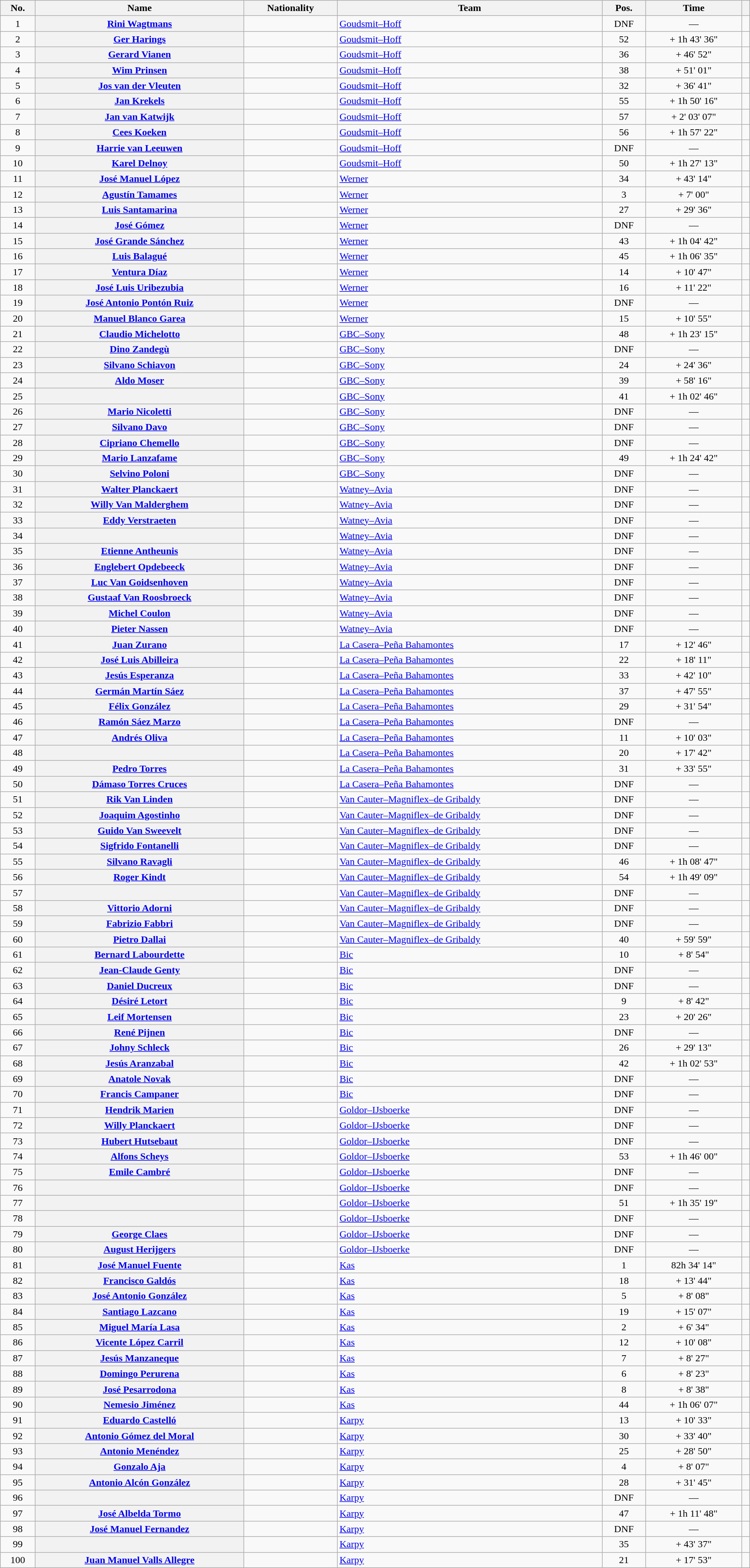<table class="wikitable plainrowheaders sortable" style="width:97%">
<tr>
<th scope="col">No.</th>
<th scope="col">Name</th>
<th scope="col">Nationality</th>
<th scope="col">Team</th>
<th scope="col" data-sort-type="number">Pos.</th>
<th scope="col" data-sort-type="number">Time</th>
<th scope="col" class="unsortable"></th>
</tr>
<tr>
<td style="text-align:center;">1</td>
<th scope="row"><a href='#'>Rini Wagtmans</a></th>
<td></td>
<td><a href='#'>Goudsmit–Hoff</a></td>
<td style="text-align:center;" data-sort-value="58">DNF</td>
<td style="text-align:center;" data-sort-value="58">—</td>
<td style="text-align:center;"></td>
</tr>
<tr>
<td style="text-align:center;">2</td>
<th scope="row"><a href='#'>Ger Harings</a></th>
<td></td>
<td><a href='#'>Goudsmit–Hoff</a></td>
<td style="text-align:center;">52</td>
<td style="text-align:center;" data-sort-value="52">+ 1h 43' 36"</td>
<td style="text-align:center;"></td>
</tr>
<tr>
<td style="text-align:center;">3</td>
<th scope="row"><a href='#'>Gerard Vianen</a></th>
<td></td>
<td><a href='#'>Goudsmit–Hoff</a></td>
<td style="text-align:center;">36</td>
<td style="text-align:center;" data-sort-value="36">+ 46' 52"</td>
<td style="text-align:center;"></td>
</tr>
<tr>
<td style="text-align:center;">4</td>
<th scope="row"><a href='#'>Wim Prinsen</a></th>
<td></td>
<td><a href='#'>Goudsmit–Hoff</a></td>
<td style="text-align:center;">38</td>
<td style="text-align:center;" data-sort-value="38">+ 51' 01"</td>
<td style="text-align:center;"></td>
</tr>
<tr>
<td style="text-align:center;">5</td>
<th scope="row"><a href='#'>Jos van der Vleuten</a></th>
<td></td>
<td><a href='#'>Goudsmit–Hoff</a></td>
<td style="text-align:center;">32</td>
<td style="text-align:center;" data-sort-value="32">+ 36' 41"</td>
<td style="text-align:center;"></td>
</tr>
<tr>
<td style="text-align:center;">6</td>
<th scope="row"><a href='#'>Jan Krekels</a></th>
<td></td>
<td><a href='#'>Goudsmit–Hoff</a></td>
<td style="text-align:center;">55</td>
<td style="text-align:center;" data-sort-value="55">+ 1h 50' 16"</td>
<td style="text-align:center;"></td>
</tr>
<tr>
<td style="text-align:center;">7</td>
<th scope="row"><a href='#'>Jan van Katwijk</a></th>
<td></td>
<td><a href='#'>Goudsmit–Hoff</a></td>
<td style="text-align:center;">57</td>
<td style="text-align:center;" data-sort-value="57">+ 2' 03' 07"</td>
<td style="text-align:center;"></td>
</tr>
<tr>
<td style="text-align:center;">8</td>
<th scope="row"><a href='#'>Cees Koeken</a></th>
<td></td>
<td><a href='#'>Goudsmit–Hoff</a></td>
<td style="text-align:center;">56</td>
<td style="text-align:center;" data-sort-value="56">+ 1h 57' 22"</td>
<td style="text-align:center;"></td>
</tr>
<tr>
<td style="text-align:center;">9</td>
<th scope="row"><a href='#'>Harrie van Leeuwen</a></th>
<td></td>
<td><a href='#'>Goudsmit–Hoff</a></td>
<td style="text-align:center;" data-sort-value="58">DNF</td>
<td style="text-align:center;" data-sort-value="58">—</td>
<td style="text-align:center;"></td>
</tr>
<tr>
<td style="text-align:center;">10</td>
<th scope="row"><a href='#'>Karel Delnoy</a></th>
<td></td>
<td><a href='#'>Goudsmit–Hoff</a></td>
<td style="text-align:center;">50</td>
<td style="text-align:center;" data-sort-value="50">+ 1h 27' 13"</td>
<td style="text-align:center;"></td>
</tr>
<tr>
<td style="text-align:center;">11</td>
<th scope="row"><a href='#'>José Manuel López</a></th>
<td></td>
<td><a href='#'>Werner</a></td>
<td style="text-align:center;">34</td>
<td style="text-align:center;" data-sort-value="34">+ 43' 14"</td>
<td style="text-align:center;"></td>
</tr>
<tr>
<td style="text-align:center;">12</td>
<th scope="row"><a href='#'>Agustín Tamames</a></th>
<td></td>
<td><a href='#'>Werner</a></td>
<td style="text-align:center;">3</td>
<td style="text-align:center;" data-sort-value="3">+ 7' 00"</td>
<td style="text-align:center;"></td>
</tr>
<tr>
<td style="text-align:center;">13</td>
<th scope="row"><a href='#'>Luis Santamarina</a></th>
<td></td>
<td><a href='#'>Werner</a></td>
<td style="text-align:center;">27</td>
<td style="text-align:center;" data-sort-value="27">+ 29' 36"</td>
<td style="text-align:center;"></td>
</tr>
<tr>
<td style="text-align:center;">14</td>
<th scope="row"><a href='#'>José Gómez</a></th>
<td></td>
<td><a href='#'>Werner</a></td>
<td style="text-align:center;" data-sort-value="58">DNF</td>
<td style="text-align:center;" data-sort-value="58">—</td>
<td style="text-align:center;"></td>
</tr>
<tr>
<td style="text-align:center;">15</td>
<th scope="row"><a href='#'>José Grande Sánchez</a></th>
<td></td>
<td><a href='#'>Werner</a></td>
<td style="text-align:center;">43</td>
<td style="text-align:center;" data-sort-value="43">+ 1h 04' 42"</td>
<td style="text-align:center;"></td>
</tr>
<tr>
<td style="text-align:center;">16</td>
<th scope="row"><a href='#'>Luis Balagué</a></th>
<td></td>
<td><a href='#'>Werner</a></td>
<td style="text-align:center;">45</td>
<td style="text-align:center;" data-sort-value="45">+ 1h 06' 35"</td>
<td style="text-align:center;"></td>
</tr>
<tr>
<td style="text-align:center;">17</td>
<th scope="row"><a href='#'>Ventura Díaz</a></th>
<td></td>
<td><a href='#'>Werner</a></td>
<td style="text-align:center;">14</td>
<td style="text-align:center;" data-sort-value="14">+ 10' 47"</td>
<td style="text-align:center;"></td>
</tr>
<tr>
<td style="text-align:center;">18</td>
<th scope="row"><a href='#'>José Luis Uribezubia</a></th>
<td></td>
<td><a href='#'>Werner</a></td>
<td style="text-align:center;">16</td>
<td style="text-align:center;" data-sort-value="16">+ 11' 22"</td>
<td style="text-align:center;"></td>
</tr>
<tr>
<td style="text-align:center;">19</td>
<th scope="row"><a href='#'>José Antonio Pontón Ruiz</a></th>
<td></td>
<td><a href='#'>Werner</a></td>
<td style="text-align:center;" data-sort-value="58">DNF</td>
<td style="text-align:center;" data-sort-value="58">—</td>
<td style="text-align:center;"></td>
</tr>
<tr>
<td style="text-align:center;">20</td>
<th scope="row"><a href='#'>Manuel Blanco Garea</a></th>
<td></td>
<td><a href='#'>Werner</a></td>
<td style="text-align:center;">15</td>
<td style="text-align:center;" data-sort-value="15">+ 10' 55"</td>
<td style="text-align:center;"></td>
</tr>
<tr>
<td style="text-align:center;">21</td>
<th scope="row"><a href='#'>Claudio Michelotto</a></th>
<td></td>
<td><a href='#'>GBC–Sony</a></td>
<td style="text-align:center;">48</td>
<td style="text-align:center;" data-sort-value="48">+ 1h 23' 15"</td>
<td style="text-align:center;"></td>
</tr>
<tr>
<td style="text-align:center;">22</td>
<th scope="row"><a href='#'>Dino Zandegù</a></th>
<td></td>
<td><a href='#'>GBC–Sony</a></td>
<td style="text-align:center;" data-sort-value="58">DNF</td>
<td style="text-align:center;" data-sort-value="58">—</td>
<td style="text-align:center;"></td>
</tr>
<tr>
<td style="text-align:center;">23</td>
<th scope="row"><a href='#'>Silvano Schiavon</a></th>
<td></td>
<td><a href='#'>GBC–Sony</a></td>
<td style="text-align:center;">24</td>
<td style="text-align:center;" data-sort-value="24">+ 24' 36"</td>
<td style="text-align:center;"></td>
</tr>
<tr>
<td style="text-align:center;">24</td>
<th scope="row"><a href='#'>Aldo Moser</a></th>
<td></td>
<td><a href='#'>GBC–Sony</a></td>
<td style="text-align:center;">39</td>
<td style="text-align:center;" data-sort-value="39">+ 58' 16"</td>
<td style="text-align:center;"></td>
</tr>
<tr>
<td style="text-align:center;">25</td>
<th scope="row"></th>
<td></td>
<td><a href='#'>GBC–Sony</a></td>
<td style="text-align:center;">41</td>
<td style="text-align:center;" data-sort-value="41">+ 1h 02' 46"</td>
<td style="text-align:center;"></td>
</tr>
<tr>
<td style="text-align:center;">26</td>
<th scope="row"><a href='#'>Mario Nicoletti</a></th>
<td></td>
<td><a href='#'>GBC–Sony</a></td>
<td style="text-align:center;" data-sort-value="58">DNF</td>
<td style="text-align:center;" data-sort-value="58">—</td>
<td style="text-align:center;"></td>
</tr>
<tr>
<td style="text-align:center;">27</td>
<th scope="row"><a href='#'>Silvano Davo</a></th>
<td></td>
<td><a href='#'>GBC–Sony</a></td>
<td style="text-align:center;" data-sort-value="58">DNF</td>
<td style="text-align:center;" data-sort-value="58">—</td>
<td style="text-align:center;"></td>
</tr>
<tr>
<td style="text-align:center;">28</td>
<th scope="row"><a href='#'>Cipriano Chemello</a></th>
<td></td>
<td><a href='#'>GBC–Sony</a></td>
<td style="text-align:center;" data-sort-value="58">DNF</td>
<td style="text-align:center;" data-sort-value="58">—</td>
<td style="text-align:center;"></td>
</tr>
<tr>
<td style="text-align:center;">29</td>
<th scope="row"><a href='#'>Mario Lanzafame</a></th>
<td></td>
<td><a href='#'>GBC–Sony</a></td>
<td style="text-align:center;">49</td>
<td style="text-align:center;" data-sort-value="49">+ 1h 24' 42"</td>
<td style="text-align:center;"></td>
</tr>
<tr>
<td style="text-align:center;">30</td>
<th scope="row"><a href='#'>Selvino Poloni</a></th>
<td></td>
<td><a href='#'>GBC–Sony</a></td>
<td style="text-align:center;" data-sort-value="58">DNF</td>
<td style="text-align:center;" data-sort-value="58">—</td>
<td style="text-align:center;"></td>
</tr>
<tr>
<td style="text-align:center;">31</td>
<th scope="row"><a href='#'>Walter Planckaert</a></th>
<td></td>
<td><a href='#'>Watney–Avia</a></td>
<td style="text-align:center;" data-sort-value="58">DNF</td>
<td style="text-align:center;" data-sort-value="58">—</td>
<td style="text-align:center;"></td>
</tr>
<tr>
<td style="text-align:center;">32</td>
<th scope="row"><a href='#'>Willy Van Malderghem</a></th>
<td></td>
<td><a href='#'>Watney–Avia</a></td>
<td style="text-align:center;" data-sort-value="58">DNF</td>
<td style="text-align:center;" data-sort-value="58">—</td>
<td style="text-align:center;"></td>
</tr>
<tr>
<td style="text-align:center;">33</td>
<th scope="row"><a href='#'>Eddy Verstraeten</a></th>
<td></td>
<td><a href='#'>Watney–Avia</a></td>
<td style="text-align:center;" data-sort-value="58">DNF</td>
<td style="text-align:center;" data-sort-value="58">—</td>
<td style="text-align:center;"></td>
</tr>
<tr>
<td style="text-align:center;">34</td>
<th scope="row"></th>
<td></td>
<td><a href='#'>Watney–Avia</a></td>
<td style="text-align:center;" data-sort-value="58">DNF</td>
<td style="text-align:center;" data-sort-value="58">—</td>
<td style="text-align:center;"></td>
</tr>
<tr>
<td style="text-align:center;">35</td>
<th scope="row"><a href='#'>Etienne Antheunis</a></th>
<td></td>
<td><a href='#'>Watney–Avia</a></td>
<td style="text-align:center;" data-sort-value="58">DNF</td>
<td style="text-align:center;" data-sort-value="58">—</td>
<td style="text-align:center;"></td>
</tr>
<tr>
<td style="text-align:center;">36</td>
<th scope="row"><a href='#'>Englebert Opdebeeck</a></th>
<td></td>
<td><a href='#'>Watney–Avia</a></td>
<td style="text-align:center;" data-sort-value="58">DNF</td>
<td style="text-align:center;" data-sort-value="58">—</td>
<td style="text-align:center;"></td>
</tr>
<tr>
<td style="text-align:center;">37</td>
<th scope="row"><a href='#'>Luc Van Goidsenhoven</a></th>
<td></td>
<td><a href='#'>Watney–Avia</a></td>
<td style="text-align:center;" data-sort-value="58">DNF</td>
<td style="text-align:center;" data-sort-value="58">—</td>
<td style="text-align:center;"></td>
</tr>
<tr>
<td style="text-align:center;">38</td>
<th scope="row"><a href='#'>Gustaaf Van Roosbroeck</a></th>
<td></td>
<td><a href='#'>Watney–Avia</a></td>
<td style="text-align:center;" data-sort-value="58">DNF</td>
<td style="text-align:center;" data-sort-value="58">—</td>
<td style="text-align:center;"></td>
</tr>
<tr>
<td style="text-align:center;">39</td>
<th scope="row"><a href='#'>Michel Coulon</a></th>
<td></td>
<td><a href='#'>Watney–Avia</a></td>
<td style="text-align:center;" data-sort-value="58">DNF</td>
<td style="text-align:center;" data-sort-value="58">—</td>
<td style="text-align:center;"></td>
</tr>
<tr>
<td style="text-align:center;">40</td>
<th scope="row"><a href='#'>Pieter Nassen</a></th>
<td></td>
<td><a href='#'>Watney–Avia</a></td>
<td style="text-align:center;" data-sort-value="58">DNF</td>
<td style="text-align:center;" data-sort-value="58">—</td>
<td style="text-align:center;"></td>
</tr>
<tr>
<td style="text-align:center;">41</td>
<th scope="row"><a href='#'>Juan Zurano</a></th>
<td></td>
<td><a href='#'>La Casera–Peña Bahamontes</a></td>
<td style="text-align:center;">17</td>
<td style="text-align:center;" data-sort-value="17">+ 12' 46"</td>
<td style="text-align:center;"></td>
</tr>
<tr>
<td style="text-align:center;">42</td>
<th scope="row"><a href='#'>José Luis Abilleira</a></th>
<td></td>
<td><a href='#'>La Casera–Peña Bahamontes</a></td>
<td style="text-align:center;">22</td>
<td style="text-align:center;" data-sort-value="22">+ 18' 11"</td>
<td style="text-align:center;"></td>
</tr>
<tr>
<td style="text-align:center;">43</td>
<th scope="row"><a href='#'>Jesús Esperanza</a></th>
<td></td>
<td><a href='#'>La Casera–Peña Bahamontes</a></td>
<td style="text-align:center;">33</td>
<td style="text-align:center;" data-sort-value="33">+ 42' 10"</td>
<td style="text-align:center;"></td>
</tr>
<tr>
<td style="text-align:center;">44</td>
<th scope="row"><a href='#'>Germán Martín Sáez</a></th>
<td></td>
<td><a href='#'>La Casera–Peña Bahamontes</a></td>
<td style="text-align:center;">37</td>
<td style="text-align:center;" data-sort-value="37">+ 47' 55"</td>
<td style="text-align:center;"></td>
</tr>
<tr>
<td style="text-align:center;">45</td>
<th scope="row"><a href='#'>Félix González</a></th>
<td></td>
<td><a href='#'>La Casera–Peña Bahamontes</a></td>
<td style="text-align:center;">29</td>
<td style="text-align:center;" data-sort-value="29">+ 31' 54"</td>
<td style="text-align:center;"></td>
</tr>
<tr>
<td style="text-align:center;">46</td>
<th scope="row"><a href='#'>Ramón Sáez Marzo</a></th>
<td></td>
<td><a href='#'>La Casera–Peña Bahamontes</a></td>
<td style="text-align:center;" data-sort-value="58">DNF</td>
<td style="text-align:center;" data-sort-value="58">—</td>
<td style="text-align:center;"></td>
</tr>
<tr>
<td style="text-align:center;">47</td>
<th scope="row"><a href='#'>Andrés Oliva</a></th>
<td></td>
<td><a href='#'>La Casera–Peña Bahamontes</a></td>
<td style="text-align:center;">11</td>
<td style="text-align:center;" data-sort-value="11">+ 10' 03"</td>
<td style="text-align:center;"></td>
</tr>
<tr>
<td style="text-align:center;">48</td>
<th scope="row"></th>
<td></td>
<td><a href='#'>La Casera–Peña Bahamontes</a></td>
<td style="text-align:center;">20</td>
<td style="text-align:center;" data-sort-value="20">+ 17' 42"</td>
<td style="text-align:center;"></td>
</tr>
<tr>
<td style="text-align:center;">49</td>
<th scope="row"><a href='#'>Pedro Torres</a></th>
<td></td>
<td><a href='#'>La Casera–Peña Bahamontes</a></td>
<td style="text-align:center;">31</td>
<td style="text-align:center;" data-sort-value="31">+ 33' 55"</td>
<td style="text-align:center;"></td>
</tr>
<tr>
<td style="text-align:center;">50</td>
<th scope="row"><a href='#'>Dámaso Torres Cruces</a></th>
<td></td>
<td><a href='#'>La Casera–Peña Bahamontes</a></td>
<td style="text-align:center;" data-sort-value="58">DNF</td>
<td style="text-align:center;" data-sort-value="58">—</td>
<td style="text-align:center;"></td>
</tr>
<tr>
<td style="text-align:center;">51</td>
<th scope="row"><a href='#'>Rik Van Linden</a></th>
<td></td>
<td><a href='#'>Van Cauter–Magniflex–de Gribaldy</a></td>
<td style="text-align:center;" data-sort-value="58">DNF</td>
<td style="text-align:center;" data-sort-value="58">—</td>
<td style="text-align:center;"></td>
</tr>
<tr>
<td style="text-align:center;">52</td>
<th scope="row"><a href='#'>Joaquim Agostinho</a></th>
<td></td>
<td><a href='#'>Van Cauter–Magniflex–de Gribaldy</a></td>
<td style="text-align:center;" data-sort-value="58">DNF</td>
<td style="text-align:center;" data-sort-value="58">—</td>
<td style="text-align:center;"></td>
</tr>
<tr>
<td style="text-align:center;">53</td>
<th scope="row"><a href='#'>Guido Van Sweevelt</a></th>
<td></td>
<td><a href='#'>Van Cauter–Magniflex–de Gribaldy</a></td>
<td style="text-align:center;" data-sort-value="58">DNF</td>
<td style="text-align:center;" data-sort-value="58">—</td>
<td style="text-align:center;"></td>
</tr>
<tr>
<td style="text-align:center;">54</td>
<th scope="row"><a href='#'>Sigfrido Fontanelli</a></th>
<td></td>
<td><a href='#'>Van Cauter–Magniflex–de Gribaldy</a></td>
<td style="text-align:center;" data-sort-value="58">DNF</td>
<td style="text-align:center;" data-sort-value="58">—</td>
<td style="text-align:center;"></td>
</tr>
<tr>
<td style="text-align:center;">55</td>
<th scope="row"><a href='#'>Silvano Ravagli</a></th>
<td></td>
<td><a href='#'>Van Cauter–Magniflex–de Gribaldy</a></td>
<td style="text-align:center;">46</td>
<td style="text-align:center;" data-sort-value="46">+ 1h 08' 47"</td>
<td style="text-align:center;"></td>
</tr>
<tr>
<td style="text-align:center;">56</td>
<th scope="row"><a href='#'>Roger Kindt</a></th>
<td></td>
<td><a href='#'>Van Cauter–Magniflex–de Gribaldy</a></td>
<td style="text-align:center;">54</td>
<td style="text-align:center;" data-sort-value="54">+ 1h 49' 09"</td>
<td style="text-align:center;"></td>
</tr>
<tr>
<td style="text-align:center;">57</td>
<th scope="row"></th>
<td></td>
<td><a href='#'>Van Cauter–Magniflex–de Gribaldy</a></td>
<td style="text-align:center;" data-sort-value="58">DNF</td>
<td style="text-align:center;" data-sort-value="58">—</td>
<td style="text-align:center;"></td>
</tr>
<tr>
<td style="text-align:center;">58</td>
<th scope="row"><a href='#'>Vittorio Adorni</a></th>
<td></td>
<td><a href='#'>Van Cauter–Magniflex–de Gribaldy</a></td>
<td style="text-align:center;" data-sort-value="58">DNF</td>
<td style="text-align:center;" data-sort-value="58">—</td>
<td style="text-align:center;"></td>
</tr>
<tr>
<td style="text-align:center;">59</td>
<th scope="row"><a href='#'>Fabrizio Fabbri</a></th>
<td></td>
<td><a href='#'>Van Cauter–Magniflex–de Gribaldy</a></td>
<td style="text-align:center;" data-sort-value="58">DNF</td>
<td style="text-align:center;" data-sort-value="58">—</td>
<td style="text-align:center;"></td>
</tr>
<tr>
<td style="text-align:center;">60</td>
<th scope="row"><a href='#'>Pietro Dallai</a></th>
<td></td>
<td><a href='#'>Van Cauter–Magniflex–de Gribaldy</a></td>
<td style="text-align:center;">40</td>
<td style="text-align:center;" data-sort-value="40">+ 59' 59"</td>
<td style="text-align:center;"></td>
</tr>
<tr>
<td style="text-align:center;">61</td>
<th scope="row"><a href='#'>Bernard Labourdette</a></th>
<td></td>
<td><a href='#'>Bic</a></td>
<td style="text-align:center;">10</td>
<td style="text-align:center;" data-sort-value="10">+ 8' 54"</td>
<td style="text-align:center;"></td>
</tr>
<tr>
<td style="text-align:center;">62</td>
<th scope="row"><a href='#'>Jean-Claude Genty</a></th>
<td></td>
<td><a href='#'>Bic</a></td>
<td style="text-align:center;" data-sort-value="58">DNF</td>
<td style="text-align:center;" data-sort-value="58">—</td>
<td style="text-align:center;"></td>
</tr>
<tr>
<td style="text-align:center;">63</td>
<th scope="row"><a href='#'>Daniel Ducreux</a></th>
<td></td>
<td><a href='#'>Bic</a></td>
<td style="text-align:center;" data-sort-value="58">DNF</td>
<td style="text-align:center;" data-sort-value="58">—</td>
<td style="text-align:center;"></td>
</tr>
<tr>
<td style="text-align:center;">64</td>
<th scope="row"><a href='#'>Désiré Letort</a></th>
<td></td>
<td><a href='#'>Bic</a></td>
<td style="text-align:center;">9</td>
<td style="text-align:center;" data-sort-value="9">+ 8' 42"</td>
<td style="text-align:center;"></td>
</tr>
<tr>
<td style="text-align:center;">65</td>
<th scope="row"><a href='#'>Leif Mortensen</a></th>
<td></td>
<td><a href='#'>Bic</a></td>
<td style="text-align:center;">23</td>
<td style="text-align:center;" data-sort-value="23">+ 20' 26"</td>
<td style="text-align:center;"></td>
</tr>
<tr>
<td style="text-align:center;">66</td>
<th scope="row"><a href='#'>René Pijnen</a></th>
<td></td>
<td><a href='#'>Bic</a></td>
<td style="text-align:center;" data-sort-value="58">DNF</td>
<td style="text-align:center;" data-sort-value="58">—</td>
<td style="text-align:center;"></td>
</tr>
<tr>
<td style="text-align:center;">67</td>
<th scope="row"><a href='#'>Johny Schleck</a></th>
<td></td>
<td><a href='#'>Bic</a></td>
<td style="text-align:center;">26</td>
<td style="text-align:center;" data-sort-value="26">+ 29' 13"</td>
<td style="text-align:center;"></td>
</tr>
<tr>
<td style="text-align:center;">68</td>
<th scope="row"><a href='#'>Jesús Aranzabal</a></th>
<td></td>
<td><a href='#'>Bic</a></td>
<td style="text-align:center;">42</td>
<td style="text-align:center;" data-sort-value="42">+ 1h 02' 53"</td>
<td style="text-align:center;"></td>
</tr>
<tr>
<td style="text-align:center;">69</td>
<th scope="row"><a href='#'>Anatole Novak</a></th>
<td></td>
<td><a href='#'>Bic</a></td>
<td style="text-align:center;" data-sort-value="58">DNF</td>
<td style="text-align:center;" data-sort-value="58">—</td>
<td style="text-align:center;"></td>
</tr>
<tr>
<td style="text-align:center;">70</td>
<th scope="row"><a href='#'>Francis Campaner</a></th>
<td></td>
<td><a href='#'>Bic</a></td>
<td style="text-align:center;" data-sort-value="58">DNF</td>
<td style="text-align:center;" data-sort-value="58">—</td>
<td style="text-align:center;"></td>
</tr>
<tr>
<td style="text-align:center;">71</td>
<th scope="row"><a href='#'>Hendrik Marien</a></th>
<td></td>
<td><a href='#'>Goldor–IJsboerke</a></td>
<td style="text-align:center;" data-sort-value="58">DNF</td>
<td style="text-align:center;" data-sort-value="58">—</td>
<td style="text-align:center;"></td>
</tr>
<tr>
<td style="text-align:center;">72</td>
<th scope="row"><a href='#'>Willy Planckaert</a></th>
<td></td>
<td><a href='#'>Goldor–IJsboerke</a></td>
<td style="text-align:center;" data-sort-value="58">DNF</td>
<td style="text-align:center;" data-sort-value="58">—</td>
<td style="text-align:center;"></td>
</tr>
<tr>
<td style="text-align:center;">73</td>
<th scope="row"><a href='#'>Hubert Hutsebaut</a></th>
<td></td>
<td><a href='#'>Goldor–IJsboerke</a></td>
<td style="text-align:center;" data-sort-value="58">DNF</td>
<td style="text-align:center;" data-sort-value="58">—</td>
<td style="text-align:center;"></td>
</tr>
<tr>
<td style="text-align:center;">74</td>
<th scope="row"><a href='#'>Alfons Scheys</a></th>
<td></td>
<td><a href='#'>Goldor–IJsboerke</a></td>
<td style="text-align:center;">53</td>
<td style="text-align:center;" data-sort-value="53">+ 1h 46' 00"</td>
<td style="text-align:center;"></td>
</tr>
<tr>
<td style="text-align:center;">75</td>
<th scope="row"><a href='#'>Emile Cambré</a></th>
<td></td>
<td><a href='#'>Goldor–IJsboerke</a></td>
<td style="text-align:center;" data-sort-value="58">DNF</td>
<td style="text-align:center;" data-sort-value="58">—</td>
<td style="text-align:center;"></td>
</tr>
<tr>
<td style="text-align:center;">76</td>
<th scope="row"></th>
<td></td>
<td><a href='#'>Goldor–IJsboerke</a></td>
<td style="text-align:center;" data-sort-value="58">DNF</td>
<td style="text-align:center;" data-sort-value="58">—</td>
<td style="text-align:center;"></td>
</tr>
<tr>
<td style="text-align:center;">77</td>
<th scope="row"></th>
<td></td>
<td><a href='#'>Goldor–IJsboerke</a></td>
<td style="text-align:center;">51</td>
<td style="text-align:center;" data-sort-value="51">+ 1h 35' 19"</td>
<td style="text-align:center;"></td>
</tr>
<tr>
<td style="text-align:center;">78</td>
<th scope="row"></th>
<td></td>
<td><a href='#'>Goldor–IJsboerke</a></td>
<td style="text-align:center;" data-sort-value="58">DNF</td>
<td style="text-align:center;" data-sort-value="58">—</td>
<td style="text-align:center;"></td>
</tr>
<tr>
<td style="text-align:center;">79</td>
<th scope="row"><a href='#'>George Claes</a></th>
<td></td>
<td><a href='#'>Goldor–IJsboerke</a></td>
<td style="text-align:center;" data-sort-value="58">DNF</td>
<td style="text-align:center;" data-sort-value="58">—</td>
<td style="text-align:center;"></td>
</tr>
<tr>
<td style="text-align:center;">80</td>
<th scope="row"><a href='#'>August Herijgers</a></th>
<td></td>
<td><a href='#'>Goldor–IJsboerke</a></td>
<td style="text-align:center;" data-sort-value="58">DNF</td>
<td style="text-align:center;" data-sort-value="58">—</td>
<td style="text-align:center;"></td>
</tr>
<tr>
<td style="text-align:center;">81</td>
<th scope="row"><a href='#'>José Manuel Fuente</a></th>
<td></td>
<td><a href='#'>Kas</a></td>
<td style="text-align:center;">1</td>
<td style="text-align:center;" data-sort-value="1">82h 34' 14"</td>
<td style="text-align:center;"></td>
</tr>
<tr>
<td style="text-align:center;">82</td>
<th scope="row"><a href='#'>Francisco Galdós</a></th>
<td></td>
<td><a href='#'>Kas</a></td>
<td style="text-align:center;">18</td>
<td style="text-align:center;" data-sort-value="18">+ 13' 44"</td>
<td style="text-align:center;"></td>
</tr>
<tr>
<td style="text-align:center;">83</td>
<th scope="row"><a href='#'>José Antonio González</a></th>
<td></td>
<td><a href='#'>Kas</a></td>
<td style="text-align:center;">5</td>
<td style="text-align:center;" data-sort-value="5">+ 8' 08"</td>
<td style="text-align:center;"></td>
</tr>
<tr>
<td style="text-align:center;">84</td>
<th scope="row"><a href='#'>Santiago Lazcano</a></th>
<td></td>
<td><a href='#'>Kas</a></td>
<td style="text-align:center;">19</td>
<td style="text-align:center;" data-sort-value="19">+ 15' 07"</td>
<td style="text-align:center;"></td>
</tr>
<tr>
<td style="text-align:center;">85</td>
<th scope="row"><a href='#'>Miguel María Lasa</a></th>
<td></td>
<td><a href='#'>Kas</a></td>
<td style="text-align:center;">2</td>
<td style="text-align:center;" data-sort-value="2">+ 6' 34"</td>
<td style="text-align:center;"></td>
</tr>
<tr>
<td style="text-align:center;">86</td>
<th scope="row"><a href='#'>Vicente López Carril</a></th>
<td></td>
<td><a href='#'>Kas</a></td>
<td style="text-align:center;">12</td>
<td style="text-align:center;" data-sort-value="12">+ 10' 08"</td>
<td style="text-align:center;"></td>
</tr>
<tr>
<td style="text-align:center;">87</td>
<th scope="row"><a href='#'>Jesús Manzaneque</a></th>
<td></td>
<td><a href='#'>Kas</a></td>
<td style="text-align:center;">7</td>
<td style="text-align:center;" data-sort-value="7">+ 8' 27"</td>
<td style="text-align:center;"></td>
</tr>
<tr>
<td style="text-align:center;">88</td>
<th scope="row"><a href='#'>Domingo Perurena</a></th>
<td></td>
<td><a href='#'>Kas</a></td>
<td style="text-align:center;">6</td>
<td style="text-align:center;" data-sort-value="6">+ 8' 23"</td>
<td style="text-align:center;"></td>
</tr>
<tr>
<td style="text-align:center;">89</td>
<th scope="row"><a href='#'>José Pesarrodona</a></th>
<td></td>
<td><a href='#'>Kas</a></td>
<td style="text-align:center;">8</td>
<td style="text-align:center;" data-sort-value="8">+ 8' 38"</td>
<td style="text-align:center;"></td>
</tr>
<tr>
<td style="text-align:center;">90</td>
<th scope="row"><a href='#'>Nemesio Jiménez</a></th>
<td></td>
<td><a href='#'>Kas</a></td>
<td style="text-align:center;">44</td>
<td style="text-align:center;" data-sort-value="44">+ 1h 06' 07"</td>
<td style="text-align:center;"></td>
</tr>
<tr>
<td style="text-align:center;">91</td>
<th scope="row"><a href='#'>Eduardo Castelló</a></th>
<td></td>
<td><a href='#'>Karpy</a></td>
<td style="text-align:center;">13</td>
<td style="text-align:center;" data-sort-value="13">+ 10' 33"</td>
<td style="text-align:center;"></td>
</tr>
<tr>
<td style="text-align:center;">92</td>
<th scope="row"><a href='#'>Antonio Gómez del Moral</a></th>
<td></td>
<td><a href='#'>Karpy</a></td>
<td style="text-align:center;">30</td>
<td style="text-align:center;" data-sort-value="30">+ 33' 40"</td>
<td style="text-align:center;"></td>
</tr>
<tr>
<td style="text-align:center;">93</td>
<th scope="row"><a href='#'>Antonio Menéndez</a></th>
<td></td>
<td><a href='#'>Karpy</a></td>
<td style="text-align:center;">25</td>
<td style="text-align:center;" data-sort-value="25">+ 28' 50"</td>
<td style="text-align:center;"></td>
</tr>
<tr>
<td style="text-align:center;">94</td>
<th scope="row"><a href='#'>Gonzalo Aja</a></th>
<td></td>
<td><a href='#'>Karpy</a></td>
<td style="text-align:center;">4</td>
<td style="text-align:center;" data-sort-value="4">+ 8' 07"</td>
<td style="text-align:center;"></td>
</tr>
<tr>
<td style="text-align:center;">95</td>
<th scope="row"><a href='#'>Antonio Alcón González</a></th>
<td></td>
<td><a href='#'>Karpy</a></td>
<td style="text-align:center;">28</td>
<td style="text-align:center;" data-sort-value="28">+ 31' 45"</td>
<td style="text-align:center;"></td>
</tr>
<tr>
<td style="text-align:center;">96</td>
<th scope="row"></th>
<td></td>
<td><a href='#'>Karpy</a></td>
<td style="text-align:center;" data-sort-value="58">DNF</td>
<td style="text-align:center;" data-sort-value="58">—</td>
<td style="text-align:center;"></td>
</tr>
<tr>
<td style="text-align:center;">97</td>
<th scope="row"><a href='#'>José Albelda Tormo</a></th>
<td></td>
<td><a href='#'>Karpy</a></td>
<td style="text-align:center;">47</td>
<td style="text-align:center;" data-sort-value="47">+ 1h 11' 48"</td>
<td style="text-align:center;"></td>
</tr>
<tr>
<td style="text-align:center;">98</td>
<th scope="row"><a href='#'>José Manuel Fernandez</a></th>
<td></td>
<td><a href='#'>Karpy</a></td>
<td style="text-align:center;" data-sort-value="58">DNF</td>
<td style="text-align:center;" data-sort-value="58">—</td>
<td style="text-align:center;"></td>
</tr>
<tr>
<td style="text-align:center;">99</td>
<th scope="row"></th>
<td></td>
<td><a href='#'>Karpy</a></td>
<td style="text-align:center;">35</td>
<td style="text-align:center;" data-sort-value="35">+ 43' 37"</td>
<td style="text-align:center;"></td>
</tr>
<tr>
<td style="text-align:center;">100</td>
<th scope="row"><a href='#'>Juan Manuel Valls Allegre</a></th>
<td></td>
<td><a href='#'>Karpy</a></td>
<td style="text-align:center;">21</td>
<td style="text-align:center;" data-sort-value="21">+ 17' 53"</td>
<td style="text-align:center;"></td>
</tr>
</table>
